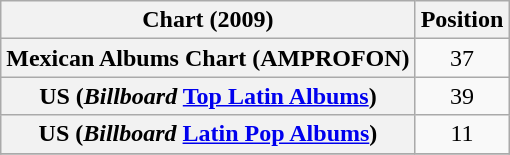<table class="wikitable sortable plainrowheaders">
<tr>
<th scope="col">Chart (2009)</th>
<th scope="col">Position</th>
</tr>
<tr>
<th scope="row">Mexican Albums Chart (AMPROFON)</th>
<td style="text-align: center;">37</td>
</tr>
<tr>
<th scope="row">US (<em>Billboard</em> <a href='#'>Top Latin Albums</a>)</th>
<td style="text-align:center;">39</td>
</tr>
<tr>
<th scope="row">US (<em>Billboard</em> <a href='#'>Latin Pop Albums</a>)</th>
<td style="text-align:center;">11</td>
</tr>
<tr>
</tr>
</table>
